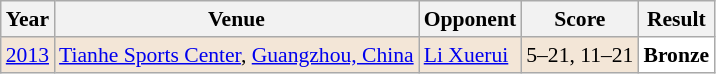<table class="sortable wikitable" style="font-size: 90%;">
<tr>
<th>Year</th>
<th>Venue</th>
<th>Opponent</th>
<th>Score</th>
<th>Result</th>
</tr>
<tr style="background:#F3E6D7">
<td align="center"><a href='#'>2013</a></td>
<td align="left"><a href='#'>Tianhe Sports Center</a>, <a href='#'>Guangzhou, China</a></td>
<td align="left"> <a href='#'>Li Xuerui</a></td>
<td align="left">5–21, 11–21</td>
<td style="text-align:left; background:white"> <strong>Bronze</strong></td>
</tr>
</table>
